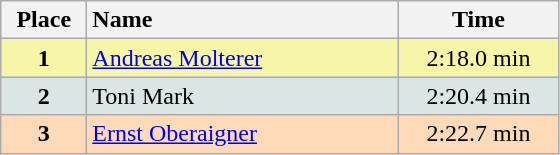<table class="wikitable" style="text-align:center">
<tr>
<th width="50">Place</th>
<th width="200" style="text-align:left">Name</th>
<th width="100">Time</th>
</tr>
<tr bgcolor="#F7F6A8">
<td><strong>1</strong></td>
<td align="left"><a href='#'>Andreas Molterer</a></td>
<td>2:18.0 min</td>
</tr>
<tr bgcolor="#DCE5E5">
<td><strong>2</strong></td>
<td align="left">Toni Mark</td>
<td>2:20.4 min</td>
</tr>
<tr bgcolor="#FFDAB9">
<td><strong>3</strong></td>
<td align="left"><a href='#'>Ernst Oberaigner</a></td>
<td>2:22.7 min</td>
</tr>
</table>
